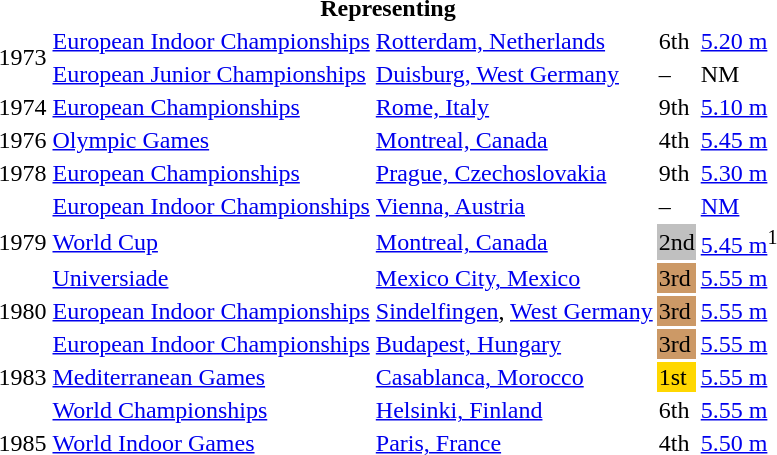<table>
<tr>
<th colspan="5">Representing </th>
</tr>
<tr>
<td rowspan=2>1973</td>
<td><a href='#'>European Indoor Championships</a></td>
<td><a href='#'>Rotterdam, Netherlands</a></td>
<td>6th</td>
<td><a href='#'>5.20 m</a></td>
</tr>
<tr>
<td><a href='#'>European Junior Championships</a></td>
<td><a href='#'>Duisburg, West Germany</a></td>
<td>–</td>
<td>NM</td>
</tr>
<tr>
<td>1974</td>
<td><a href='#'>European Championships</a></td>
<td><a href='#'>Rome, Italy</a></td>
<td>9th</td>
<td><a href='#'>5.10 m</a></td>
</tr>
<tr>
<td>1976</td>
<td><a href='#'>Olympic Games</a></td>
<td><a href='#'>Montreal, Canada</a></td>
<td>4th</td>
<td><a href='#'>5.45 m</a></td>
</tr>
<tr>
<td>1978</td>
<td><a href='#'>European Championships</a></td>
<td><a href='#'>Prague, Czechoslovakia</a></td>
<td>9th</td>
<td><a href='#'>5.30 m</a></td>
</tr>
<tr>
<td rowspan=3>1979</td>
<td><a href='#'>European Indoor Championships</a></td>
<td><a href='#'>Vienna, Austria</a></td>
<td>–</td>
<td><a href='#'>NM</a></td>
</tr>
<tr>
<td><a href='#'>World Cup</a></td>
<td><a href='#'>Montreal, Canada</a></td>
<td bgcolor="silver">2nd</td>
<td><a href='#'>5.45 m</a><sup>1</sup></td>
</tr>
<tr>
<td><a href='#'>Universiade</a></td>
<td><a href='#'>Mexico City, Mexico</a></td>
<td bgcolor="cc9966">3rd</td>
<td><a href='#'>5.55 m</a></td>
</tr>
<tr>
<td>1980</td>
<td><a href='#'>European Indoor Championships</a></td>
<td><a href='#'>Sindelfingen</a>, <a href='#'>West Germany</a></td>
<td bgcolor="cc9966">3rd</td>
<td><a href='#'>5.55 m</a></td>
</tr>
<tr>
<td rowspan=3>1983</td>
<td><a href='#'>European Indoor Championships</a></td>
<td><a href='#'>Budapest, Hungary</a></td>
<td bgcolor="cc9966">3rd</td>
<td><a href='#'>5.55 m</a></td>
</tr>
<tr>
<td><a href='#'>Mediterranean Games</a></td>
<td><a href='#'>Casablanca, Morocco</a></td>
<td bgcolor="gold">1st</td>
<td><a href='#'>5.55 m</a></td>
</tr>
<tr>
<td><a href='#'>World Championships</a></td>
<td><a href='#'>Helsinki, Finland</a></td>
<td>6th</td>
<td><a href='#'>5.55 m</a></td>
</tr>
<tr>
<td>1985</td>
<td><a href='#'>World Indoor Games</a></td>
<td><a href='#'>Paris, France</a></td>
<td>4th</td>
<td><a href='#'>5.50 m</a></td>
</tr>
</table>
